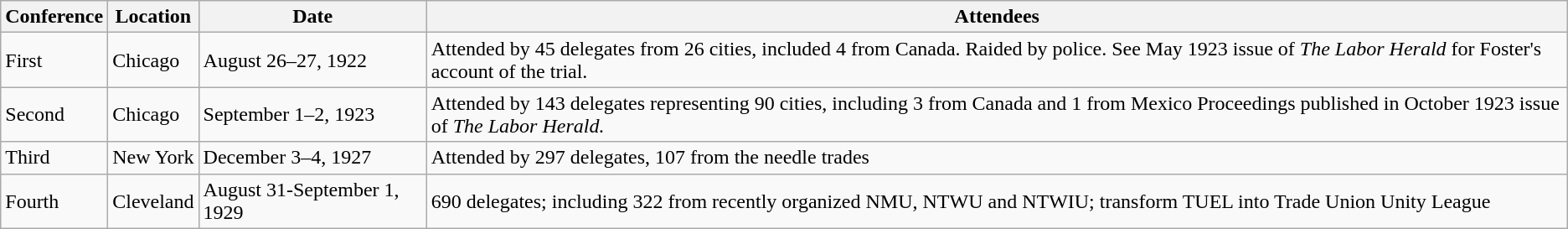<table class="wikitable">
<tr>
<th>Conference</th>
<th>Location</th>
<th>Date</th>
<th>Attendees</th>
</tr>
<tr>
<td>First</td>
<td>Chicago</td>
<td>August 26–27, 1922</td>
<td>Attended by 45 delegates from 26 cities, included 4 from Canada. Raided by police. See May 1923 issue of <em>The Labor Herald</em> for Foster's account of the trial.</td>
</tr>
<tr>
<td>Second</td>
<td>Chicago</td>
<td>September 1–2, 1923</td>
<td>Attended by 143 delegates representing 90 cities, including 3 from Canada and 1 from Mexico Proceedings published in October 1923 issue of <em>The Labor Herald.</em></td>
</tr>
<tr>
<td>Third</td>
<td>New York</td>
<td>December 3–4, 1927</td>
<td>Attended by 297 delegates, 107 from the needle trades</td>
</tr>
<tr>
<td>Fourth</td>
<td>Cleveland</td>
<td>August 31-September 1, 1929</td>
<td>690 delegates; including 322 from recently organized NMU, NTWU and NTWIU; transform TUEL into Trade Union Unity League</td>
</tr>
</table>
